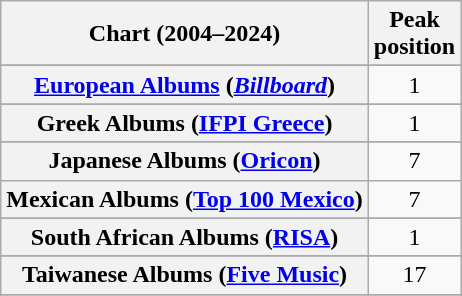<table class="wikitable sortable plainrowheaders" style="text-align:center">
<tr>
<th>Chart (2004–2024)</th>
<th>Peak<br>position</th>
</tr>
<tr>
</tr>
<tr>
</tr>
<tr>
</tr>
<tr>
</tr>
<tr>
</tr>
<tr>
</tr>
<tr>
</tr>
<tr>
<th scope="row"><a href='#'>European Albums</a> (<em><a href='#'>Billboard</a></em>)</th>
<td style="text-align:center;">1</td>
</tr>
<tr>
</tr>
<tr>
</tr>
<tr>
</tr>
<tr>
<th scope="row">Greek Albums (<a href='#'>IFPI Greece</a>)</th>
<td>1</td>
</tr>
<tr>
</tr>
<tr>
</tr>
<tr>
</tr>
<tr>
<th scope="row">Japanese Albums (<a href='#'>Oricon</a>)</th>
<td>7</td>
</tr>
<tr>
<th scope="row">Mexican Albums (<a href='#'>Top 100 Mexico</a>)</th>
<td>7</td>
</tr>
<tr>
</tr>
<tr>
</tr>
<tr>
</tr>
<tr>
<th scope="row">South African Albums (<a href='#'>RISA</a>)</th>
<td style="text-align:center;">1</td>
</tr>
<tr>
</tr>
<tr>
</tr>
<tr>
</tr>
<tr>
<th scope="row">Taiwanese Albums (<a href='#'>Five Music</a>)</th>
<td>17</td>
</tr>
<tr>
</tr>
<tr>
</tr>
<tr>
</tr>
<tr>
</tr>
<tr>
</tr>
<tr>
</tr>
</table>
